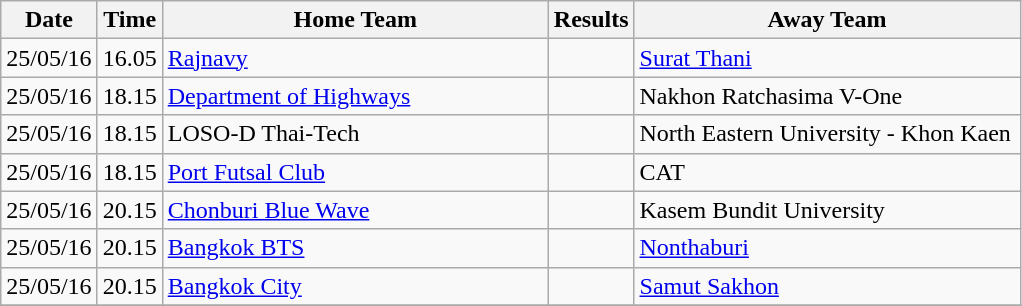<table class="wikitable">
<tr>
<th>Date</th>
<th>Time</th>
<th width="250pt">Home Team</th>
<th>Results</th>
<th width="250pt">Away Team</th>
</tr>
<tr>
<td>25/05/16</td>
<td>16.05</td>
<td><a href='#'>Rajnavy</a></td>
<td></td>
<td><a href='#'>Surat Thani</a></td>
</tr>
<tr>
<td>25/05/16</td>
<td>18.15</td>
<td><a href='#'>Department of Highways</a></td>
<td></td>
<td>Nakhon Ratchasima V-One</td>
</tr>
<tr>
<td>25/05/16</td>
<td>18.15</td>
<td>LOSO-D Thai-Tech</td>
<td></td>
<td>North Eastern University - Khon Kaen</td>
</tr>
<tr>
<td>25/05/16</td>
<td>18.15</td>
<td><a href='#'>Port Futsal Club</a></td>
<td></td>
<td>CAT</td>
</tr>
<tr>
<td>25/05/16</td>
<td>20.15</td>
<td><a href='#'>Chonburi Blue Wave</a></td>
<td></td>
<td>Kasem Bundit University</td>
</tr>
<tr>
<td>25/05/16</td>
<td>20.15</td>
<td><a href='#'>Bangkok BTS</a></td>
<td></td>
<td><a href='#'>Nonthaburi</a></td>
</tr>
<tr>
<td>25/05/16</td>
<td>20.15</td>
<td><a href='#'>Bangkok City</a></td>
<td></td>
<td><a href='#'>Samut Sakhon</a></td>
</tr>
<tr>
</tr>
</table>
